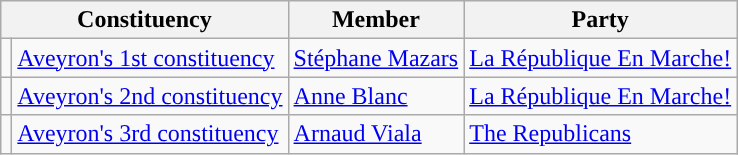<table class="wikitable">
<tr>
<th colspan="2">Constituency</th>
<th>Member</th>
<th>Party</th>
</tr>
<tr>
<td style="background-color: "></td>
<td><a href='#'>Aveyron's 1st constituency</a></td>
<td><a href='#'>Stéphane Mazars</a></td>
<td><a href='#'>La République En Marche!</a></td>
</tr>
<tr>
<td style="background-color: "></td>
<td><a href='#'>Aveyron's 2nd constituency</a></td>
<td><a href='#'>Anne Blanc</a></td>
<td><a href='#'>La République En Marche!</a></td>
</tr>
<tr>
<td style="background-color: "></td>
<td><a href='#'>Aveyron's 3rd constituency</a></td>
<td><a href='#'>Arnaud Viala</a></td>
<td><a href='#'>The Republicans</a></td>
</tr>
</table>
